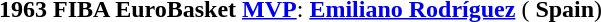<table width=95%>
<tr align=center>
<td><strong>1963 FIBA EuroBasket <a href='#'>MVP</a></strong>: <strong><a href='#'>Emiliano Rodríguez</a></strong> (  <strong>Spain</strong>)</td>
</tr>
</table>
